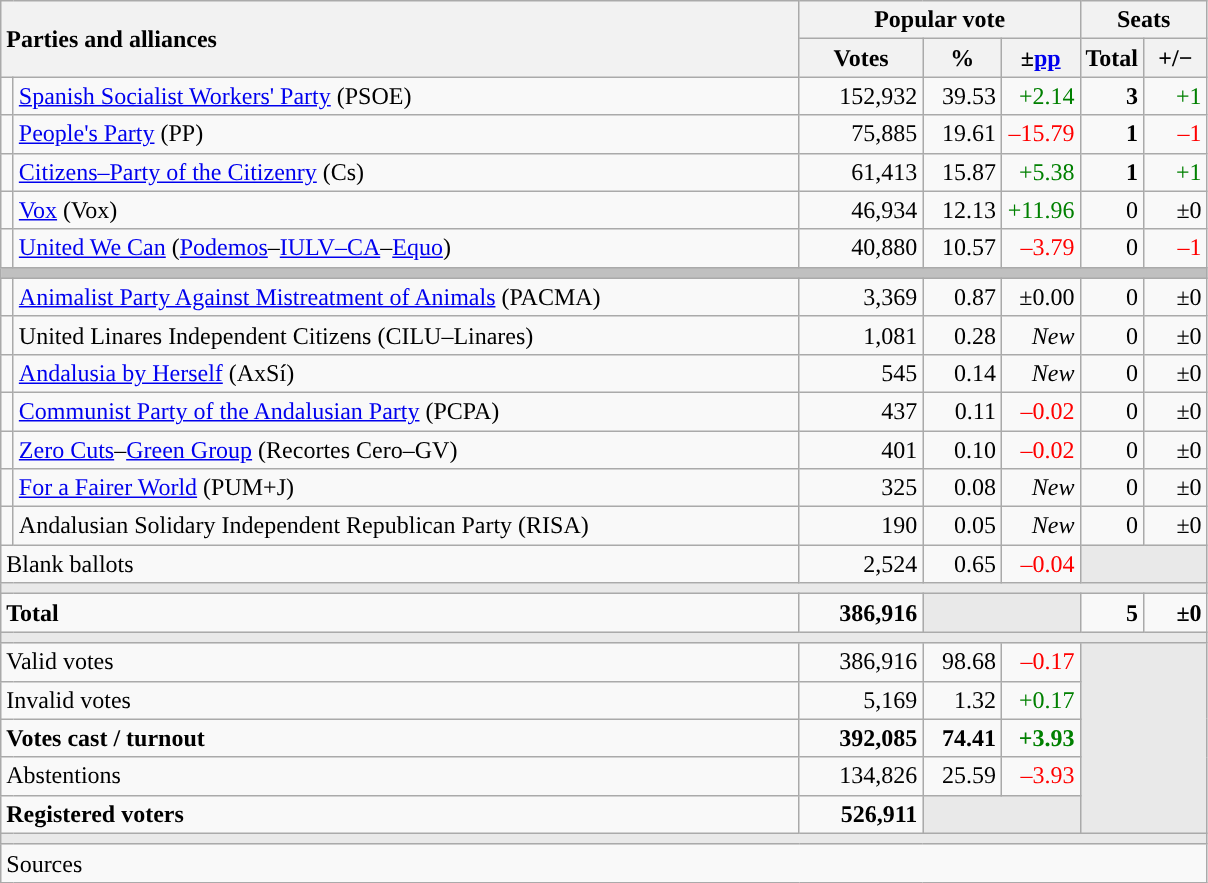<table class="wikitable" style="text-align:right;">
<tr>
<th style="text-align:left;" rowspan="2" colspan="2" width="525">Parties and alliances</th>
<th colspan="3">Popular vote</th>
<th colspan="2">Seats</th>
</tr>
<tr>
<th width="75">Votes</th>
<th width="45">%</th>
<th width="45">±<a href='#'>pp</a></th>
<th width="35">Total</th>
<th width="35">+/−</th>
</tr>
<tr>
<td width="1" style="color:inherit;background:"></td>
<td align="left"><a href='#'>Spanish Socialist Workers' Party</a> (PSOE)</td>
<td>152,932</td>
<td>39.53</td>
<td style="color:green;">+2.14</td>
<td><strong>3</strong></td>
<td style="color:green;">+1</td>
</tr>
<tr>
<td style="color:inherit;background:"></td>
<td align="left"><a href='#'>People's Party</a> (PP)</td>
<td>75,885</td>
<td>19.61</td>
<td style="color:red;">–15.79</td>
<td><strong>1</strong></td>
<td style="color:red;">–1</td>
</tr>
<tr>
<td style="color:inherit;background:"></td>
<td align="left"><a href='#'>Citizens–Party of the Citizenry</a> (Cs)</td>
<td>61,413</td>
<td>15.87</td>
<td style="color:green;">+5.38</td>
<td><strong>1</strong></td>
<td style="color:green;">+1</td>
</tr>
<tr>
<td style="color:inherit;background:"></td>
<td align="left"><a href='#'>Vox</a> (Vox)</td>
<td>46,934</td>
<td>12.13</td>
<td style="color:green;">+11.96</td>
<td>0</td>
<td>±0</td>
</tr>
<tr>
<td style="color:inherit;background:"></td>
<td align="left"><a href='#'>United We Can</a> (<a href='#'>Podemos</a>–<a href='#'>IULV–CA</a>–<a href='#'>Equo</a>)</td>
<td>40,880</td>
<td>10.57</td>
<td style="color:red;">–3.79</td>
<td>0</td>
<td style="color:red;">–1</td>
</tr>
<tr>
<td colspan="7" bgcolor="#C0C0C0"></td>
</tr>
<tr>
<td style="color:inherit;background:"></td>
<td align="left"><a href='#'>Animalist Party Against Mistreatment of Animals</a> (PACMA)</td>
<td>3,369</td>
<td>0.87</td>
<td>±0.00</td>
<td>0</td>
<td>±0</td>
</tr>
<tr>
<td style="color:inherit;background:"></td>
<td align="left">United Linares Independent Citizens (CILU–Linares)</td>
<td>1,081</td>
<td>0.28</td>
<td><em>New</em></td>
<td>0</td>
<td>±0</td>
</tr>
<tr>
<td style="color:inherit;background:"></td>
<td align="left"><a href='#'>Andalusia by Herself</a> (AxSí)</td>
<td>545</td>
<td>0.14</td>
<td><em>New</em></td>
<td>0</td>
<td>±0</td>
</tr>
<tr>
<td style="color:inherit;background:"></td>
<td align="left"><a href='#'>Communist Party of the Andalusian Party</a> (PCPA)</td>
<td>437</td>
<td>0.11</td>
<td style="color:red;">–0.02</td>
<td>0</td>
<td>±0</td>
</tr>
<tr>
<td style="color:inherit;background:"></td>
<td align="left"><a href='#'>Zero Cuts</a>–<a href='#'>Green Group</a> (Recortes Cero–GV)</td>
<td>401</td>
<td>0.10</td>
<td style="color:red;">–0.02</td>
<td>0</td>
<td>±0</td>
</tr>
<tr>
<td style="color:inherit;background:"></td>
<td align="left"><a href='#'>For a Fairer World</a> (PUM+J)</td>
<td>325</td>
<td>0.08</td>
<td><em>New</em></td>
<td>0</td>
<td>±0</td>
</tr>
<tr>
<td style="color:inherit;background:"></td>
<td align="left">Andalusian Solidary Independent Republican Party (RISA)</td>
<td>190</td>
<td>0.05</td>
<td><em>New</em></td>
<td>0</td>
<td>±0</td>
</tr>
<tr>
<td align="left" colspan="2">Blank ballots</td>
<td>2,524</td>
<td>0.65</td>
<td style="color:red;">–0.04</td>
<td bgcolor="#E9E9E9" colspan="2"></td>
</tr>
<tr>
<td colspan="7" bgcolor="#E9E9E9"></td>
</tr>
<tr style="font-weight:bold;">
<td align="left" colspan="2">Total</td>
<td>386,916</td>
<td bgcolor="#E9E9E9" colspan="2"></td>
<td>5</td>
<td>±0</td>
</tr>
<tr>
<td colspan="7" bgcolor="#E9E9E9"></td>
</tr>
<tr>
<td align="left" colspan="2">Valid votes</td>
<td>386,916</td>
<td>98.68</td>
<td style="color:red;">–0.17</td>
<td bgcolor="#E9E9E9" colspan="2" rowspan="5"></td>
</tr>
<tr>
<td align="left" colspan="2">Invalid votes</td>
<td>5,169</td>
<td>1.32</td>
<td style="color:green;">+0.17</td>
</tr>
<tr style="font-weight:bold;">
<td align="left" colspan="2">Votes cast / turnout</td>
<td>392,085</td>
<td>74.41</td>
<td style="color:green;">+3.93</td>
</tr>
<tr>
<td align="left" colspan="2">Abstentions</td>
<td>134,826</td>
<td>25.59</td>
<td style="color:red;">–3.93</td>
</tr>
<tr style="font-weight:bold;">
<td align="left" colspan="2">Registered voters</td>
<td>526,911</td>
<td bgcolor="#E9E9E9" colspan="2"></td>
</tr>
<tr>
<td colspan="7" bgcolor="#E9E9E9"></td>
</tr>
<tr>
<td align="left" colspan="7">Sources</td>
</tr>
</table>
